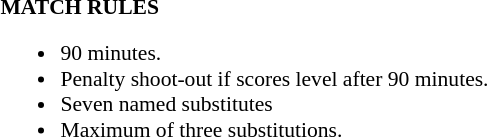<table width=100% style="font-size: 90%">
<tr>
<td width=50% valign=top><br><strong>MATCH RULES</strong><ul><li>90 minutes.</li><li>Penalty shoot-out if scores level after 90 minutes.</li><li>Seven named substitutes</li><li>Maximum of three substitutions.</li></ul></td>
</tr>
</table>
